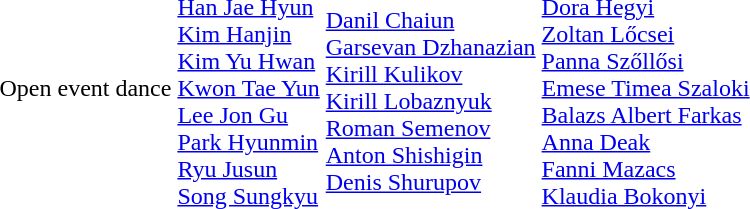<table>
<tr>
<td>Open event dance</td>
<td><br><a href='#'>Han Jae Hyun</a><br><a href='#'>Kim Hanjin</a><br><a href='#'>Kim Yu Hwan</a><br><a href='#'>Kwon Tae Yun</a><br><a href='#'>Lee Jon Gu</a><br><a href='#'>Park Hyunmin</a><br><a href='#'>Ryu Jusun</a><br><a href='#'>Song Sungkyu</a></td>
<td><br><a href='#'>Danil Chaiun</a><br><a href='#'>Garsevan Dzhanazian</a><br><a href='#'>Kirill Kulikov</a><br><a href='#'>Kirill Lobaznyuk</a><br><a href='#'>Roman Semenov</a><br><a href='#'>Anton Shishigin</a><br><a href='#'>Denis Shurupov</a><br></td>
<td><br><a href='#'>Dora Hegyi</a><br><a href='#'>Zoltan Lőcsei</a><br><a href='#'>Panna Szőllősi</a><br><a href='#'>Emese Timea Szaloki</a><br><a href='#'>Balazs Albert Farkas</a><br><a href='#'>Anna Deak</a><br><a href='#'>Fanni Mazacs</a><br><a href='#'>Klaudia Bokonyi</a></td>
</tr>
</table>
